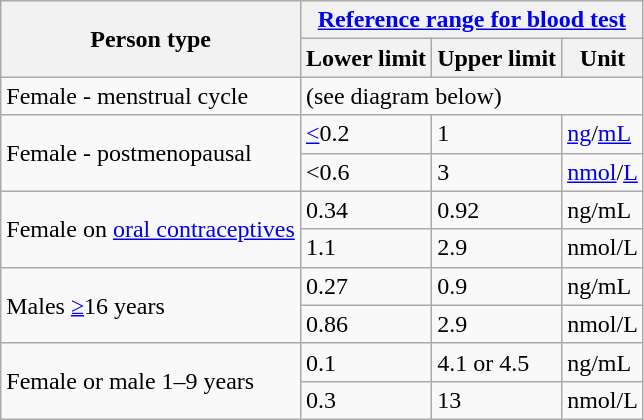<table class="wikitable" align="center">
<tr>
<th rowspan=2>Person type</th>
<th colspan=3><a href='#'>Reference range for blood test</a></th>
</tr>
<tr>
<th>Lower limit</th>
<th>Upper limit</th>
<th>Unit</th>
</tr>
<tr>
<td>Female - menstrual cycle</td>
<td colspan=3>(see diagram below)</td>
</tr>
<tr>
<td rowspan=2>Female - postmenopausal</td>
<td><a href='#'><</a>0.2</td>
<td>1</td>
<td><a href='#'>ng</a>/<a href='#'>mL</a></td>
</tr>
<tr>
<td><0.6</td>
<td>3</td>
<td><a href='#'>nmol</a>/<a href='#'>L</a></td>
</tr>
<tr>
<td rowspan=2>Female on <a href='#'>oral contraceptives</a></td>
<td>0.34</td>
<td>0.92</td>
<td>ng/mL</td>
</tr>
<tr>
<td>1.1</td>
<td>2.9</td>
<td>nmol/L</td>
</tr>
<tr>
<td rowspan=2>Males <a href='#'>≥</a>16 years</td>
<td>0.27</td>
<td>0.9</td>
<td>ng/mL</td>
</tr>
<tr>
<td>0.86</td>
<td>2.9</td>
<td>nmol/L</td>
</tr>
<tr>
<td rowspan=2>Female or male 1–9 years</td>
<td>0.1</td>
<td>4.1 or 4.5</td>
<td>ng/mL</td>
</tr>
<tr>
<td>0.3</td>
<td>13</td>
<td>nmol/L</td>
</tr>
</table>
